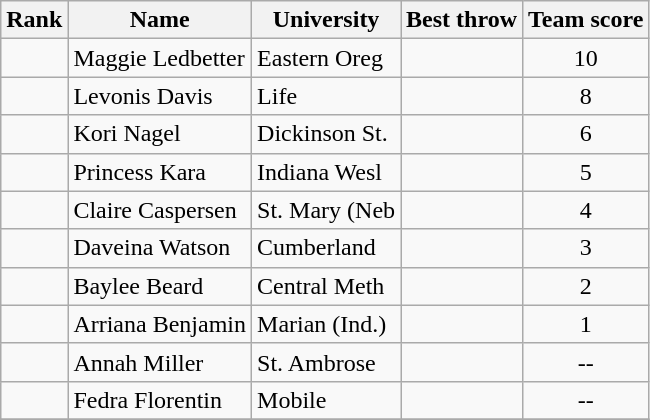<table class="wikitable sortable" style="text-align:center">
<tr>
<th>Rank</th>
<th>Name</th>
<th>University</th>
<th>Best throw</th>
<th>Team score</th>
</tr>
<tr>
<td></td>
<td align=left>Maggie Ledbetter</td>
<td align="left">Eastern Oreg</td>
<td><strong></strong></td>
<td>10</td>
</tr>
<tr>
<td></td>
<td align=left>Levonis Davis</td>
<td align="left">Life</td>
<td><strong></strong></td>
<td>8</td>
</tr>
<tr>
<td></td>
<td align=left>Kori Nagel</td>
<td align="left">Dickinson St.</td>
<td><strong></strong></td>
<td>6</td>
</tr>
<tr>
<td></td>
<td align=left>Princess Kara</td>
<td align="left">Indiana Wesl</td>
<td><strong></strong></td>
<td>5</td>
</tr>
<tr>
<td></td>
<td align=left>Claire Caspersen</td>
<td align="left">St. Mary (Neb</td>
<td><strong></strong></td>
<td>4</td>
</tr>
<tr>
<td></td>
<td align=left>Daveina Watson</td>
<td align="left">Cumberland</td>
<td><strong></strong></td>
<td>3</td>
</tr>
<tr>
<td></td>
<td align=left>Baylee Beard</td>
<td align="left">Central Meth</td>
<td><strong></strong></td>
<td>2</td>
</tr>
<tr>
<td></td>
<td align=left>Arriana Benjamin</td>
<td align="left">Marian (Ind.)</td>
<td><strong></strong></td>
<td>1</td>
</tr>
<tr>
<td></td>
<td align=left>Annah Miller</td>
<td align="left">St. Ambrose</td>
<td><strong></strong></td>
<td>--</td>
</tr>
<tr>
<td></td>
<td align=left>Fedra Florentin</td>
<td align="left">Mobile</td>
<td><strong></strong></td>
<td>--</td>
</tr>
<tr>
</tr>
</table>
